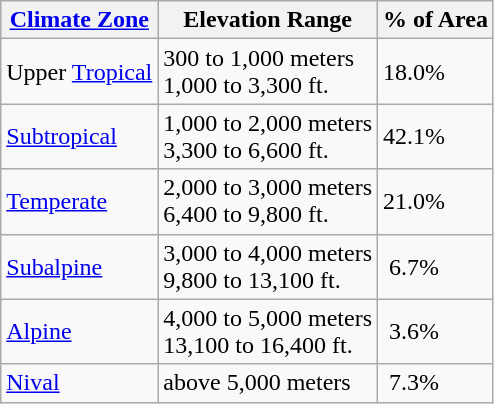<table class="wikitable">
<tr>
<th><a href='#'>Climate Zone</a></th>
<th>Elevation Range</th>
<th>% of Area</th>
</tr>
<tr>
<td>Upper <a href='#'>Tropical</a></td>
<td>300 to 1,000 meters<br>1,000 to 3,300 ft.</td>
<td>18.0%</td>
</tr>
<tr>
<td><a href='#'>Subtropical</a></td>
<td>1,000 to 2,000 meters<br>3,300 to 6,600 ft.</td>
<td>42.1%</td>
</tr>
<tr>
<td><a href='#'>Temperate</a></td>
<td>2,000 to 3,000 meters<br>6,400 to 9,800 ft.</td>
<td>21.0%</td>
</tr>
<tr>
<td><a href='#'>Subalpine</a></td>
<td>3,000 to 4,000 meters<br>9,800 to 13,100 ft.</td>
<td> 6.7%</td>
</tr>
<tr>
<td><a href='#'>Alpine</a></td>
<td>4,000 to 5,000 meters<br>13,100 to 16,400 ft.</td>
<td> 3.6%</td>
</tr>
<tr>
<td><a href='#'>Nival</a></td>
<td>above 5,000 meters</td>
<td> 7.3%</td>
</tr>
</table>
